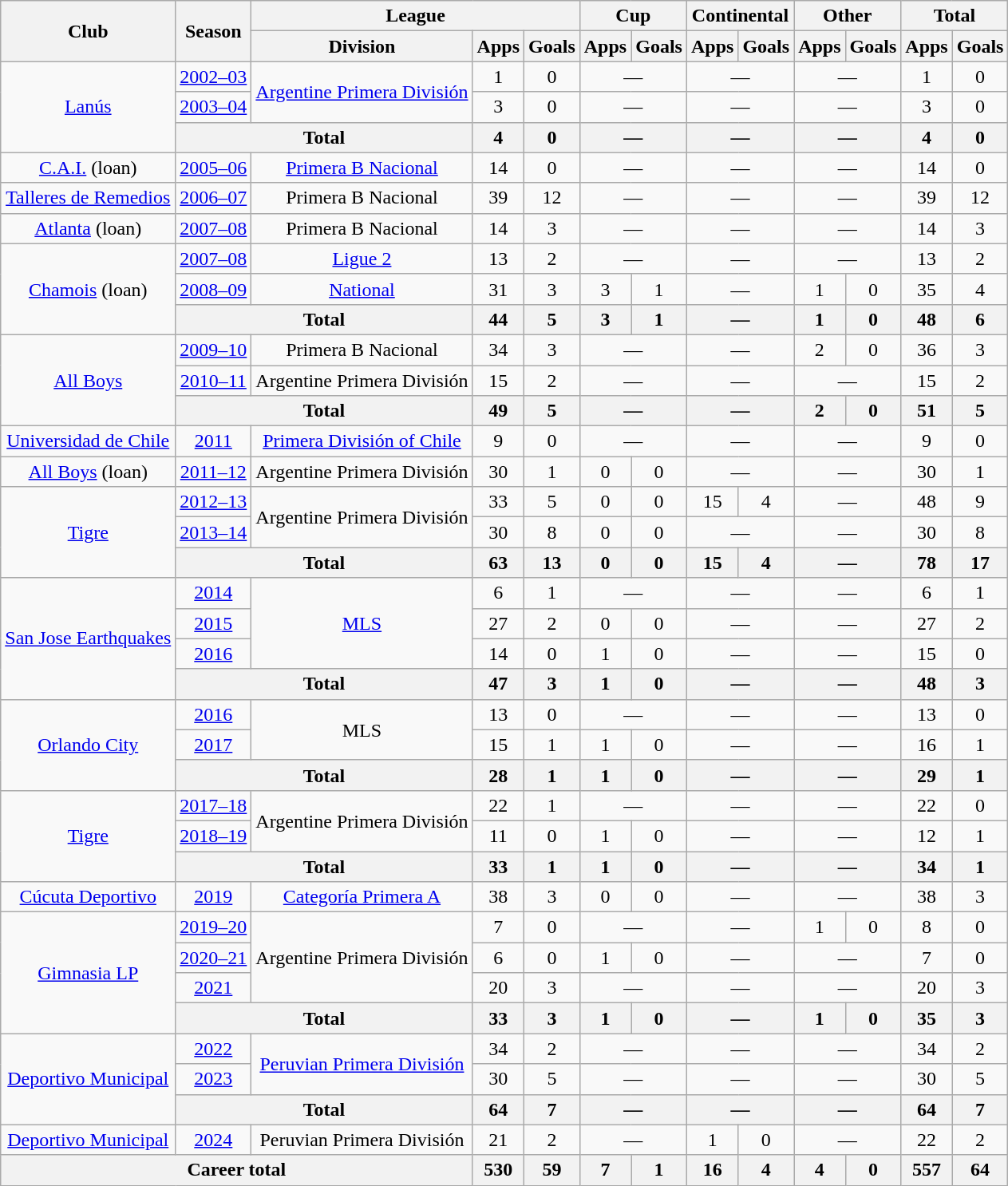<table class="wikitable" style="text-align:center">
<tr>
<th rowspan="2">Club</th>
<th rowspan="2">Season</th>
<th colspan="3">League</th>
<th colspan="2">Cup</th>
<th colspan="2">Continental</th>
<th colspan="2">Other</th>
<th colspan="2">Total</th>
</tr>
<tr>
<th>Division</th>
<th>Apps</th>
<th>Goals</th>
<th>Apps</th>
<th>Goals</th>
<th>Apps</th>
<th>Goals</th>
<th>Apps</th>
<th>Goals</th>
<th>Apps</th>
<th>Goals</th>
</tr>
<tr>
<td rowspan="3"><a href='#'>Lanús</a></td>
<td><a href='#'>2002–03</a></td>
<td rowspan="2"><a href='#'>Argentine Primera División</a></td>
<td>1</td>
<td>0</td>
<td colspan="2">—</td>
<td colspan="2">—</td>
<td colspan="2">—</td>
<td>1</td>
<td>0</td>
</tr>
<tr>
<td><a href='#'>2003–04</a></td>
<td>3</td>
<td>0</td>
<td colspan="2">—</td>
<td colspan="2">—</td>
<td colspan="2">—</td>
<td>3</td>
<td>0</td>
</tr>
<tr>
<th colspan="2">Total</th>
<th>4</th>
<th>0</th>
<th colspan="2">—</th>
<th colspan="2">—</th>
<th colspan="2">—</th>
<th>4</th>
<th>0</th>
</tr>
<tr>
<td><a href='#'>C.A.I.</a> (loan)</td>
<td><a href='#'>2005–06</a></td>
<td><a href='#'>Primera B Nacional</a></td>
<td>14</td>
<td>0</td>
<td colspan="2">—</td>
<td colspan="2">—</td>
<td colspan="2">—</td>
<td>14</td>
<td>0</td>
</tr>
<tr>
<td><a href='#'>Talleres de Remedios</a></td>
<td><a href='#'>2006–07</a></td>
<td>Primera B Nacional</td>
<td>39</td>
<td>12</td>
<td colspan="2">—</td>
<td colspan="2">—</td>
<td colspan="2">—</td>
<td>39</td>
<td>12</td>
</tr>
<tr>
<td><a href='#'>Atlanta</a> (loan)</td>
<td><a href='#'>2007–08</a></td>
<td>Primera B Nacional</td>
<td>14</td>
<td>3</td>
<td colspan="2">—</td>
<td colspan="2">—</td>
<td colspan="2">—</td>
<td>14</td>
<td>3</td>
</tr>
<tr>
<td rowspan="3"><a href='#'>Chamois</a> (loan)</td>
<td><a href='#'>2007–08</a></td>
<td><a href='#'>Ligue 2</a></td>
<td>13</td>
<td>2</td>
<td colspan="2">—</td>
<td colspan="2">—</td>
<td colspan="2">—</td>
<td>13</td>
<td>2</td>
</tr>
<tr>
<td><a href='#'>2008–09</a></td>
<td><a href='#'>National</a></td>
<td>31</td>
<td>3</td>
<td>3</td>
<td>1</td>
<td colspan="2">—</td>
<td>1</td>
<td>0</td>
<td>35</td>
<td>4</td>
</tr>
<tr>
<th colspan="2">Total</th>
<th>44</th>
<th>5</th>
<th>3</th>
<th>1</th>
<th colspan="2">—</th>
<th>1</th>
<th>0</th>
<th>48</th>
<th>6</th>
</tr>
<tr>
<td rowspan="3"><a href='#'>All Boys</a></td>
<td><a href='#'>2009–10</a></td>
<td>Primera B Nacional</td>
<td>34</td>
<td>3</td>
<td colspan="2">—</td>
<td colspan="2">—</td>
<td>2</td>
<td>0</td>
<td>36</td>
<td>3</td>
</tr>
<tr>
<td><a href='#'>2010–11</a></td>
<td>Argentine Primera División</td>
<td>15</td>
<td>2</td>
<td colspan="2">—</td>
<td colspan="2">—</td>
<td colspan="2">—</td>
<td>15</td>
<td>2</td>
</tr>
<tr>
<th colspan="2">Total</th>
<th>49</th>
<th>5</th>
<th colspan="2">—</th>
<th colspan="2">—</th>
<th>2</th>
<th>0</th>
<th>51</th>
<th>5</th>
</tr>
<tr>
<td><a href='#'>Universidad de Chile</a></td>
<td><a href='#'>2011</a></td>
<td><a href='#'>Primera División of Chile</a></td>
<td>9</td>
<td>0</td>
<td colspan="2">—</td>
<td colspan="2">—</td>
<td colspan="2">—</td>
<td>9</td>
<td>0</td>
</tr>
<tr>
<td><a href='#'>All Boys</a> (loan)</td>
<td><a href='#'>2011–12</a></td>
<td>Argentine Primera División</td>
<td>30</td>
<td>1</td>
<td>0</td>
<td>0</td>
<td colspan="2">—</td>
<td colspan="2">—</td>
<td>30</td>
<td>1</td>
</tr>
<tr>
<td rowspan="3"><a href='#'>Tigre</a></td>
<td><a href='#'>2012–13</a></td>
<td rowspan="2">Argentine Primera División</td>
<td>33</td>
<td>5</td>
<td>0</td>
<td>0</td>
<td>15</td>
<td>4</td>
<td colspan="2">—</td>
<td>48</td>
<td>9</td>
</tr>
<tr>
<td><a href='#'>2013–14</a></td>
<td>30</td>
<td>8</td>
<td>0</td>
<td>0</td>
<td colspan="2">—</td>
<td colspan="2">—</td>
<td>30</td>
<td>8</td>
</tr>
<tr>
<th colspan="2">Total</th>
<th>63</th>
<th>13</th>
<th>0</th>
<th>0</th>
<th>15</th>
<th>4</th>
<th colspan="2">—</th>
<th>78</th>
<th>17</th>
</tr>
<tr>
<td rowspan="4"><a href='#'>San Jose Earthquakes</a></td>
<td><a href='#'>2014</a></td>
<td rowspan="3"><a href='#'>MLS</a></td>
<td>6</td>
<td>1</td>
<td colspan="2">—</td>
<td colspan="2">—</td>
<td colspan="2">—</td>
<td>6</td>
<td>1</td>
</tr>
<tr>
<td><a href='#'>2015</a></td>
<td>27</td>
<td>2</td>
<td>0</td>
<td>0</td>
<td colspan="2">—</td>
<td colspan="2">—</td>
<td>27</td>
<td>2</td>
</tr>
<tr>
<td><a href='#'>2016</a></td>
<td>14</td>
<td>0</td>
<td>1</td>
<td>0</td>
<td colspan="2">—</td>
<td colspan="2">—</td>
<td>15</td>
<td>0</td>
</tr>
<tr>
<th colspan="2">Total</th>
<th>47</th>
<th>3</th>
<th>1</th>
<th>0</th>
<th colspan="2">—</th>
<th colspan="2">—</th>
<th>48</th>
<th>3</th>
</tr>
<tr>
<td rowspan="3"><a href='#'>Orlando City</a></td>
<td><a href='#'>2016</a></td>
<td rowspan="2">MLS</td>
<td>13</td>
<td>0</td>
<td colspan="2">—</td>
<td colspan="2">—</td>
<td colspan="2">—</td>
<td>13</td>
<td>0</td>
</tr>
<tr>
<td><a href='#'>2017</a></td>
<td>15</td>
<td>1</td>
<td>1</td>
<td>0</td>
<td colspan="2">—</td>
<td colspan="2">—</td>
<td>16</td>
<td>1</td>
</tr>
<tr>
<th colspan="2">Total</th>
<th>28</th>
<th>1</th>
<th>1</th>
<th>0</th>
<th colspan="2">—</th>
<th colspan="2">—</th>
<th>29</th>
<th>1</th>
</tr>
<tr>
<td rowspan="3"><a href='#'>Tigre</a></td>
<td><a href='#'>2017–18</a></td>
<td rowspan="2">Argentine Primera División</td>
<td>22</td>
<td>1</td>
<td colspan="2">—</td>
<td colspan="2">—</td>
<td colspan="2">—</td>
<td>22</td>
<td>0</td>
</tr>
<tr>
<td><a href='#'>2018–19</a></td>
<td>11</td>
<td>0</td>
<td>1</td>
<td>0</td>
<td colspan="2">—</td>
<td colspan="2">—</td>
<td>12</td>
<td>1</td>
</tr>
<tr>
<th colspan="2">Total</th>
<th>33</th>
<th>1</th>
<th>1</th>
<th>0</th>
<th colspan="2">—</th>
<th colspan="2">—</th>
<th>34</th>
<th>1</th>
</tr>
<tr>
<td><a href='#'>Cúcuta Deportivo</a></td>
<td><a href='#'>2019</a></td>
<td><a href='#'>Categoría Primera A</a></td>
<td>38</td>
<td>3</td>
<td>0</td>
<td>0</td>
<td colspan="2">—</td>
<td colspan="2">—</td>
<td>38</td>
<td>3</td>
</tr>
<tr>
<td rowspan="4"><a href='#'>Gimnasia LP</a></td>
<td><a href='#'>2019–20</a></td>
<td rowspan="3">Argentine Primera División</td>
<td>7</td>
<td>0</td>
<td colspan="2">—</td>
<td colspan="2">—</td>
<td>1</td>
<td>0</td>
<td>8</td>
<td>0</td>
</tr>
<tr>
<td><a href='#'>2020–21</a></td>
<td>6</td>
<td>0</td>
<td>1</td>
<td>0</td>
<td colspan="2">—</td>
<td colspan="2">—</td>
<td>7</td>
<td>0</td>
</tr>
<tr>
<td><a href='#'>2021</a></td>
<td>20</td>
<td>3</td>
<td colspan="2">—</td>
<td colspan="2">—</td>
<td colspan="2">—</td>
<td>20</td>
<td>3</td>
</tr>
<tr>
<th colspan="2">Total</th>
<th>33</th>
<th>3</th>
<th>1</th>
<th>0</th>
<th colspan="2">—</th>
<th>1</th>
<th>0</th>
<th>35</th>
<th>3</th>
</tr>
<tr>
<td rowspan="3"><a href='#'>Deportivo Municipal</a></td>
<td><a href='#'>2022</a></td>
<td rowspan="2"><a href='#'>Peruvian Primera División</a></td>
<td>34</td>
<td>2</td>
<td colspan="2">—</td>
<td colspan="2">—</td>
<td colspan="2">—</td>
<td>34</td>
<td>2</td>
</tr>
<tr>
<td><a href='#'>2023</a></td>
<td>30</td>
<td>5</td>
<td colspan="2">—</td>
<td colspan="2">—</td>
<td colspan="2">—</td>
<td>30</td>
<td>5</td>
</tr>
<tr>
<th colspan="2">Total</th>
<th>64</th>
<th>7</th>
<th colspan="2">—</th>
<th colspan="2">—</th>
<th colspan="2">—</th>
<th>64</th>
<th>7</th>
</tr>
<tr>
<td><a href='#'>Deportivo Municipal</a></td>
<td><a href='#'>2024</a></td>
<td>Peruvian Primera División</td>
<td>21</td>
<td>2</td>
<td colspan="2">—</td>
<td>1</td>
<td>0</td>
<td colspan="2">—</td>
<td>22</td>
<td>2</td>
</tr>
<tr>
<th colspan="3">Career total</th>
<th>530</th>
<th>59</th>
<th>7</th>
<th>1</th>
<th>16</th>
<th>4</th>
<th>4</th>
<th>0</th>
<th>557</th>
<th>64</th>
</tr>
</table>
